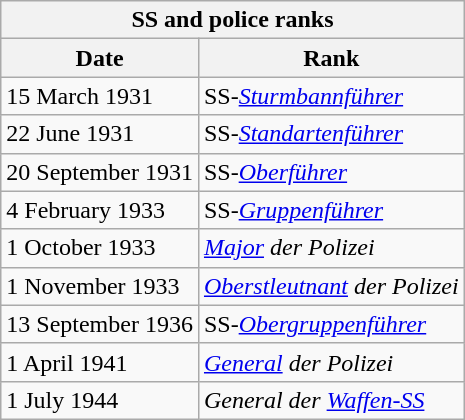<table class="wikitable float-right">
<tr>
<th colspan="2">SS and police ranks</th>
</tr>
<tr>
<th>Date</th>
<th>Rank</th>
</tr>
<tr>
<td>15 March 1931</td>
<td>SS-<em><a href='#'>Sturmbannführer</a></em></td>
</tr>
<tr>
<td>22 June 1931</td>
<td>SS-<em><a href='#'>Standartenführer</a></em></td>
</tr>
<tr>
<td>20 September 1931</td>
<td>SS-<em><a href='#'>Oberführer</a></em></td>
</tr>
<tr>
<td>4 February 1933</td>
<td>SS-<em><a href='#'>Gruppenführer</a></em></td>
</tr>
<tr>
<td>1 October 1933</td>
<td><em><a href='#'>Major</a> der Polizei</em></td>
</tr>
<tr>
<td>1 November 1933</td>
<td><em><a href='#'>Oberstleutnant</a> der Polizei</em></td>
</tr>
<tr>
<td>13 September 1936</td>
<td>SS-<em><a href='#'>Obergruppenführer</a></em></td>
</tr>
<tr>
<td>1 April 1941</td>
<td><em><a href='#'>General</a> der Polizei</em></td>
</tr>
<tr>
<td>1 July 1944</td>
<td><em>General der <a href='#'>Waffen-SS</a></em></td>
</tr>
</table>
